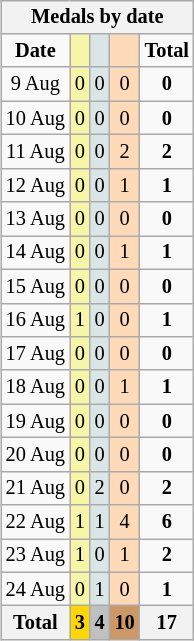<table class="wikitable" style="font-size:85%; float:right">
<tr bgcolor="#efefef">
<th colspan=6>Medals by date</th>
</tr>
<tr align=center>
<td><strong>Date</strong></td>
<td bgcolor=#f7f6a8></td>
<td bgcolor=#dce5e5></td>
<td bgcolor=#ffdab9></td>
<td><strong>Total</strong></td>
</tr>
<tr align=center>
<td>9 Aug</td>
<td style="background:#F7F6A8;">0</td>
<td style="background:#DCE5E5;">0</td>
<td style="background:#FFDAB9;">0</td>
<td><strong>0</strong></td>
</tr>
<tr align=center>
<td>10 Aug</td>
<td style="background:#F7F6A8;">0</td>
<td style="background:#DCE5E5;">0</td>
<td style="background:#FFDAB9;">0</td>
<td><strong>0</strong></td>
</tr>
<tr align=center>
<td>11 Aug</td>
<td style="background:#F7F6A8;">0</td>
<td style="background:#DCE5E5;">0</td>
<td style="background:#FFDAB9;">2</td>
<td><strong>2</strong></td>
</tr>
<tr align=center>
<td>12 Aug</td>
<td style="background:#F7F6A8;">0</td>
<td style="background:#DCE5E5;">0</td>
<td style="background:#FFDAB9;">1</td>
<td><strong>1</strong></td>
</tr>
<tr align=center>
<td>13 Aug</td>
<td style="background:#F7F6A8;">0</td>
<td style="background:#DCE5E5;">0</td>
<td style="background:#FFDAB9;">0</td>
<td><strong>0</strong></td>
</tr>
<tr align=center>
<td>14 Aug</td>
<td style="background:#F7F6A8;">0</td>
<td style="background:#DCE5E5;">0</td>
<td style="background:#FFDAB9;">1</td>
<td><strong>1</strong></td>
</tr>
<tr align=center>
<td>15 Aug</td>
<td style="background:#F7F6A8;">0</td>
<td style="background:#DCE5E5;">0</td>
<td style="background:#FFDAB9;">0</td>
<td><strong>0</strong></td>
</tr>
<tr align=center>
<td>16 Aug</td>
<td style="background:#F7F6A8;">1</td>
<td style="background:#DCE5E5;">0</td>
<td style="background:#FFDAB9;">0</td>
<td><strong>1</strong></td>
</tr>
<tr align=center>
<td>17 Aug</td>
<td style="background:#F7F6A8;">0</td>
<td style="background:#DCE5E5;">0</td>
<td style="background:#FFDAB9;">0</td>
<td><strong>0</strong></td>
</tr>
<tr align=center>
<td>18 Aug</td>
<td style="background:#F7F6A8;">0</td>
<td style="background:#DCE5E5;">0</td>
<td style="background:#FFDAB9;">1</td>
<td><strong>1</strong></td>
</tr>
<tr align=center>
<td>19 Aug</td>
<td style="background:#F7F6A8;">0</td>
<td style="background:#DCE5E5;">0</td>
<td style="background:#FFDAB9;">0</td>
<td><strong>0</strong></td>
</tr>
<tr align=center>
<td>20 Aug</td>
<td style="background:#F7F6A8;">0</td>
<td style="background:#DCE5E5;">0</td>
<td style="background:#FFDAB9;">0</td>
<td><strong>0</strong></td>
</tr>
<tr align=center>
<td>21 Aug</td>
<td style="background:#F7F6A8;">0</td>
<td style="background:#DCE5E5;">2</td>
<td style="background:#FFDAB9;">0</td>
<td><strong>2</strong></td>
</tr>
<tr align=center>
<td>22 Aug</td>
<td style="background:#F7F6A8;">1</td>
<td style="background:#DCE5E5;">1</td>
<td style="background:#FFDAB9;">4</td>
<td><strong>6</strong></td>
</tr>
<tr align=center>
<td>23 Aug</td>
<td style="background:#F7F6A8;">1</td>
<td style="background:#DCE5E5;">0</td>
<td style="background:#FFDAB9;">1</td>
<td><strong>2</strong></td>
</tr>
<tr align=center>
<td>24 Aug</td>
<td style="background:#F7F6A8;">0</td>
<td style="background:#DCE5E5;">1</td>
<td style="background:#FFDAB9;">0</td>
<td><strong>1</strong></td>
</tr>
<tr align=center>
<th>Total</th>
<th style="background:gold;">3</th>
<th style="background:silver;">4</th>
<th style="background:#c96;">10</th>
<th>17</th>
</tr>
</table>
